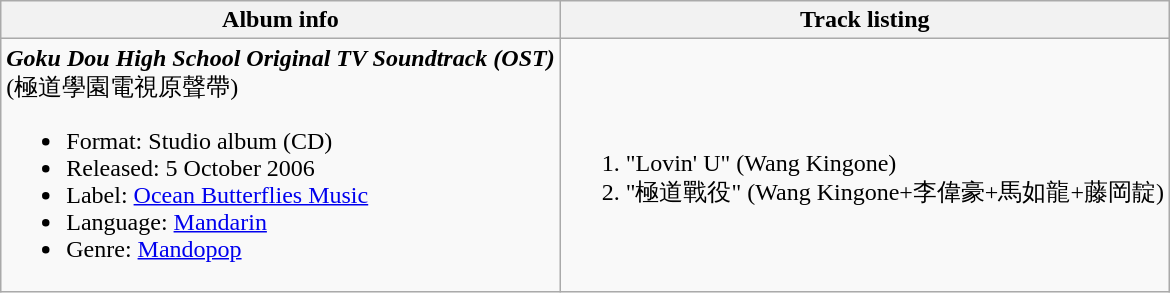<table class="wikitable">
<tr>
<th>Album info</th>
<th>Track listing</th>
</tr>
<tr>
<td><strong><em>Goku Dou High School Original TV Soundtrack (OST)</em></strong> <br>(極道學園電視原聲帶)<br><ul><li>Format: Studio album (CD)</li><li>Released: 5 October 2006</li><li>Label: <a href='#'>Ocean Butterflies Music</a></li><li>Language: <a href='#'>Mandarin</a></li><li>Genre: <a href='#'>Mandopop</a></li></ul></td>
<td><br><ol><li>"Lovin' U" (Wang Kingone)</li><li>"極道戰役" (Wang Kingone+李偉豪+馬如龍+藤岡靛)</li></ol></td>
</tr>
</table>
